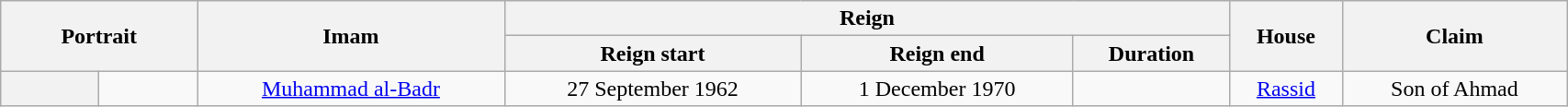<table class="wikitable" style="text-align:center; border:1px #aaf solid; width:90%;">
<tr>
<th rowspan="2" colspan="2" width="80px">Portrait</th>
<th rowspan="2">Imam<br></th>
<th colspan="3">Reign</th>
<th rowspan="2">House</th>
<th rowspan="2">Claim</th>
</tr>
<tr>
<th>Reign start</th>
<th>Reign end</th>
<th>Duration</th>
</tr>
<tr>
<th></th>
<td></td>
<td><a href='#'>Muhammad al-Badr</a><br></td>
<td>27 September 1962</td>
<td>1 December 1970</td>
<td></td>
<td><a href='#'>Rassid</a></td>
<td>Son of Ahmad</td>
</tr>
</table>
